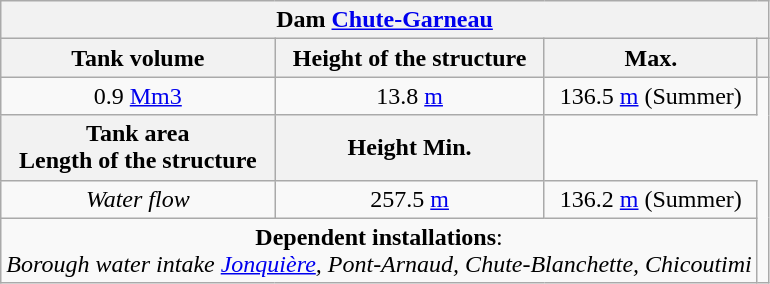<table class = "wikitable" style = "text-align: center; margin-left: 1em; cellpadding: 2px">
<tr>
<th colspan = "4" style = "font-size: #eaeaea">Dam <a href='#'>Chute-Garneau</a></th>
</tr>
<tr style = "height: 20px">
<th>Tank volume</th>
<th>Height of the structure</th>
<th>Max.</th>
<th Colspan = 5></th>
</tr>
<tr style = "height: 25px">
<td>0.9 <a href='#'>Mm3</a></td>
<td>13.8 <a href='#'>m</a></td>
<td>136.5 <a href='#'>m</a> (Summer)</td>
</tr>
<tr style = "height: 20px">
<th>Tank area<br>Length of the structure</th>
<th>Height Min.</th>
</tr>
<tr style = "height: 25px">
<td><em>Water flow</em></td>
<td>257.5 <a href='#'>m</a></td>
<td>136.2 <a href='#'>m</a> (Summer)</td>
</tr>
<tr style = "height: 20px">
<td colspan = "3" style = "font-size: #eaeaea"><strong>Dependent installations</strong>: <br> <em>Borough water intake <a href='#'>Jonquière</a>, Pont-Arnaud, Chute-Blanchette, Chicoutimi</em></td>
</tr>
</table>
